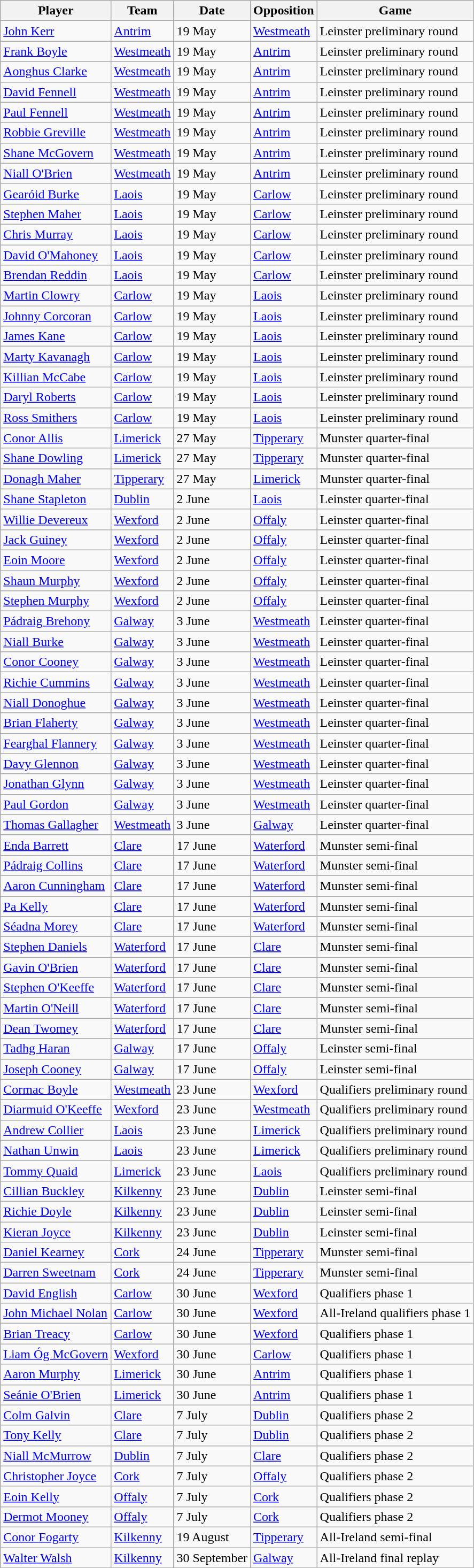<table class="wikitable">
<tr>
<th>Player</th>
<th>Team</th>
<th>Date</th>
<th>Opposition</th>
<th>Game</th>
</tr>
<tr>
<td><a href='#'>John Kerr</a></td>
<td><a href='#'>Antrim</a></td>
<td>19 May</td>
<td><a href='#'>Westmeath</a></td>
<td>Leinster preliminary round</td>
</tr>
<tr>
<td><a href='#'>Frank Boyle</a></td>
<td><a href='#'>Westmeath</a></td>
<td>19 May</td>
<td><a href='#'>Antrim</a></td>
<td>Leinster preliminary round</td>
</tr>
<tr>
<td><a href='#'>Aonghus Clarke</a></td>
<td><a href='#'>Westmeath</a></td>
<td>19 May</td>
<td><a href='#'>Antrim</a></td>
<td>Leinster preliminary round</td>
</tr>
<tr>
<td><a href='#'>David Fennell</a></td>
<td><a href='#'>Westmeath</a></td>
<td>19 May</td>
<td><a href='#'>Antrim</a></td>
<td>Leinster preliminary round</td>
</tr>
<tr>
<td><a href='#'>Paul Fennell</a></td>
<td><a href='#'>Westmeath</a></td>
<td>19 May</td>
<td><a href='#'>Antrim</a></td>
<td>Leinster preliminary round</td>
</tr>
<tr>
<td><a href='#'>Robbie Greville</a></td>
<td><a href='#'>Westmeath</a></td>
<td>19 May</td>
<td><a href='#'>Antrim</a></td>
<td>Leinster preliminary round</td>
</tr>
<tr>
<td><a href='#'>Shane McGovern</a></td>
<td><a href='#'>Westmeath</a></td>
<td>19 May</td>
<td><a href='#'>Antrim</a></td>
<td>Leinster preliminary round</td>
</tr>
<tr>
<td><a href='#'>Niall O'Brien</a></td>
<td><a href='#'>Westmeath</a></td>
<td>19 May</td>
<td><a href='#'>Antrim</a></td>
<td>Leinster preliminary round</td>
</tr>
<tr>
<td><a href='#'>Gearóid Burke</a></td>
<td><a href='#'>Laois</a></td>
<td>19 May</td>
<td><a href='#'>Carlow</a></td>
<td>Leinster preliminary round</td>
</tr>
<tr>
<td><a href='#'>Stephen Maher</a></td>
<td><a href='#'>Laois</a></td>
<td>19 May</td>
<td><a href='#'>Carlow</a></td>
<td>Leinster preliminary round</td>
</tr>
<tr>
<td><a href='#'>Chris Murray</a></td>
<td><a href='#'>Laois</a></td>
<td>19 May</td>
<td><a href='#'>Carlow</a></td>
<td>Leinster preliminary round</td>
</tr>
<tr>
<td><a href='#'>David O'Mahoney</a></td>
<td><a href='#'>Laois</a></td>
<td>19 May</td>
<td><a href='#'>Carlow</a></td>
<td>Leinster preliminary round</td>
</tr>
<tr>
<td><a href='#'>Brendan Reddin</a></td>
<td><a href='#'>Laois</a></td>
<td>19 May</td>
<td><a href='#'>Carlow</a></td>
<td>Leinster preliminary round</td>
</tr>
<tr>
<td><a href='#'>Martin Clowry</a></td>
<td><a href='#'>Carlow</a></td>
<td>19 May</td>
<td><a href='#'>Laois</a></td>
<td>Leinster preliminary round</td>
</tr>
<tr>
<td><a href='#'>Johnny Corcoran</a></td>
<td><a href='#'>Carlow</a></td>
<td>19 May</td>
<td><a href='#'>Laois</a></td>
<td>Leinster preliminary round</td>
</tr>
<tr>
<td><a href='#'>James Kane</a></td>
<td><a href='#'>Carlow</a></td>
<td>19 May</td>
<td><a href='#'>Laois</a></td>
<td>Leinster preliminary round</td>
</tr>
<tr>
<td><a href='#'>Marty Kavanagh</a></td>
<td><a href='#'>Carlow</a></td>
<td>19 May</td>
<td><a href='#'>Laois</a></td>
<td>Leinster preliminary round</td>
</tr>
<tr>
<td><a href='#'>Killian McCabe</a></td>
<td><a href='#'>Carlow</a></td>
<td>19 May</td>
<td><a href='#'>Laois</a></td>
<td>Leinster preliminary round</td>
</tr>
<tr>
<td><a href='#'>Daryl Roberts</a></td>
<td><a href='#'>Carlow</a></td>
<td>19 May</td>
<td><a href='#'>Laois</a></td>
<td>Leinster preliminary round</td>
</tr>
<tr>
<td><a href='#'>Ross Smithers</a></td>
<td><a href='#'>Carlow</a></td>
<td>19 May</td>
<td><a href='#'>Laois</a></td>
<td>Leinster preliminary round</td>
</tr>
<tr>
<td><a href='#'>Conor Allis</a></td>
<td><a href='#'>Limerick</a></td>
<td>27 May</td>
<td><a href='#'>Tipperary</a></td>
<td>Munster quarter-final</td>
</tr>
<tr>
<td><a href='#'>Shane Dowling</a></td>
<td><a href='#'>Limerick</a></td>
<td>27 May</td>
<td><a href='#'>Tipperary</a></td>
<td>Munster quarter-final</td>
</tr>
<tr>
<td><a href='#'>Donagh Maher</a></td>
<td><a href='#'>Tipperary</a></td>
<td>27 May</td>
<td><a href='#'>Limerick</a></td>
<td>Munster quarter-final</td>
</tr>
<tr>
<td><a href='#'>Shane Stapleton</a></td>
<td><a href='#'>Dublin</a></td>
<td>2 June</td>
<td><a href='#'>Laois</a></td>
<td>Leinster quarter-final</td>
</tr>
<tr>
<td><a href='#'>Willie Devereux</a></td>
<td><a href='#'>Wexford</a></td>
<td>2 June</td>
<td><a href='#'>Offaly</a></td>
<td>Leinster quarter-final</td>
</tr>
<tr>
<td><a href='#'>Jack Guiney</a></td>
<td><a href='#'>Wexford</a></td>
<td>2 June</td>
<td><a href='#'>Offaly</a></td>
<td>Leinster quarter-final</td>
</tr>
<tr>
<td><a href='#'>Eoin Moore</a></td>
<td><a href='#'>Wexford</a></td>
<td>2 June</td>
<td><a href='#'>Offaly</a></td>
<td>Leinster quarter-final</td>
</tr>
<tr>
<td><a href='#'>Shaun Murphy</a></td>
<td><a href='#'>Wexford</a></td>
<td>2 June</td>
<td><a href='#'>Offaly</a></td>
<td>Leinster quarter-final</td>
</tr>
<tr>
<td><a href='#'>Stephen Murphy</a></td>
<td><a href='#'>Wexford</a></td>
<td>2 June</td>
<td><a href='#'>Offaly</a></td>
<td>Leinster quarter-final</td>
</tr>
<tr>
<td><a href='#'>Pádraig Brehony</a></td>
<td><a href='#'>Galway</a></td>
<td>3 June</td>
<td><a href='#'>Westmeath</a></td>
<td>Leinster quarter-final</td>
</tr>
<tr>
<td><a href='#'>Niall Burke</a></td>
<td><a href='#'>Galway</a></td>
<td>3 June</td>
<td><a href='#'>Westmeath</a></td>
<td>Leinster quarter-final</td>
</tr>
<tr>
<td><a href='#'>Conor Cooney</a></td>
<td><a href='#'>Galway</a></td>
<td>3 June</td>
<td><a href='#'>Westmeath</a></td>
<td>Leinster quarter-final</td>
</tr>
<tr>
<td><a href='#'>Richie Cummins</a></td>
<td><a href='#'>Galway</a></td>
<td>3 June</td>
<td><a href='#'>Westmeath</a></td>
<td>Leinster quarter-final</td>
</tr>
<tr>
<td><a href='#'>Niall Donoghue</a></td>
<td><a href='#'>Galway</a></td>
<td>3 June</td>
<td><a href='#'>Westmeath</a></td>
<td>Leinster quarter-final</td>
</tr>
<tr>
<td><a href='#'>Brian Flaherty</a></td>
<td><a href='#'>Galway</a></td>
<td>3 June</td>
<td><a href='#'>Westmeath</a></td>
<td>Leinster quarter-final</td>
</tr>
<tr>
<td><a href='#'>Fearghal Flannery</a></td>
<td><a href='#'>Galway</a></td>
<td>3 June</td>
<td><a href='#'>Westmeath</a></td>
<td>Leinster quarter-final</td>
</tr>
<tr>
<td><a href='#'>Davy Glennon</a></td>
<td><a href='#'>Galway</a></td>
<td>3 June</td>
<td><a href='#'>Westmeath</a></td>
<td>Leinster quarter-final</td>
</tr>
<tr>
<td><a href='#'>Jonathan Glynn</a></td>
<td><a href='#'>Galway</a></td>
<td>3 June</td>
<td><a href='#'>Westmeath</a></td>
<td>Leinster quarter-final</td>
</tr>
<tr>
<td><a href='#'>Paul Gordon</a></td>
<td><a href='#'>Galway</a></td>
<td>3 June</td>
<td><a href='#'>Westmeath</a></td>
<td>Leinster quarter-final</td>
</tr>
<tr>
<td><a href='#'>Thomas Gallagher</a></td>
<td><a href='#'>Westmeath</a></td>
<td>3 June</td>
<td><a href='#'>Galway</a></td>
<td>Leinster quarter-final</td>
</tr>
<tr>
<td><a href='#'>Enda Barrett</a></td>
<td><a href='#'>Clare</a></td>
<td>17 June</td>
<td><a href='#'>Waterford</a></td>
<td>Munster semi-final</td>
</tr>
<tr>
<td><a href='#'>Pádraig Collins</a></td>
<td><a href='#'>Clare</a></td>
<td>17 June</td>
<td><a href='#'>Waterford</a></td>
<td>Munster semi-final</td>
</tr>
<tr>
<td><a href='#'>Aaron Cunningham</a></td>
<td><a href='#'>Clare</a></td>
<td>17 June</td>
<td><a href='#'>Waterford</a></td>
<td>Munster semi-final</td>
</tr>
<tr>
<td><a href='#'>Pa Kelly</a></td>
<td><a href='#'>Clare</a></td>
<td>17 June</td>
<td><a href='#'>Waterford</a></td>
<td>Munster semi-final</td>
</tr>
<tr>
<td><a href='#'>Séadna Morey</a></td>
<td><a href='#'>Clare</a></td>
<td>17 June</td>
<td><a href='#'>Waterford</a></td>
<td>Munster semi-final</td>
</tr>
<tr>
<td><a href='#'>Stephen Daniels</a></td>
<td><a href='#'>Waterford</a></td>
<td>17 June</td>
<td><a href='#'>Clare</a></td>
<td>Munster semi-final</td>
</tr>
<tr>
<td><a href='#'>Gavin O'Brien</a></td>
<td><a href='#'>Waterford</a></td>
<td>17 June</td>
<td><a href='#'>Clare</a></td>
<td>Munster semi-final</td>
</tr>
<tr>
<td><a href='#'>Stephen O'Keeffe</a></td>
<td><a href='#'>Waterford</a></td>
<td>17 June</td>
<td><a href='#'>Clare</a></td>
<td>Munster semi-final</td>
</tr>
<tr>
<td><a href='#'>Martin O'Neill</a></td>
<td><a href='#'>Waterford</a></td>
<td>17 June</td>
<td><a href='#'>Clare</a></td>
<td>Munster semi-final</td>
</tr>
<tr>
<td><a href='#'>Dean Twomey</a></td>
<td><a href='#'>Waterford</a></td>
<td>17 June</td>
<td><a href='#'>Clare</a></td>
<td>Munster semi-final</td>
</tr>
<tr>
<td><a href='#'>Tadhg Haran</a></td>
<td><a href='#'>Galway</a></td>
<td>17 June</td>
<td><a href='#'>Offaly</a></td>
<td>Leinster semi-final</td>
</tr>
<tr>
<td><a href='#'>Joseph Cooney</a></td>
<td><a href='#'>Galway</a></td>
<td>17 June</td>
<td><a href='#'>Offaly</a></td>
<td>Leinster semi-final</td>
</tr>
<tr>
<td><a href='#'>Cormac Boyle</a></td>
<td><a href='#'>Westmeath</a></td>
<td>23 June</td>
<td><a href='#'>Wexford</a></td>
<td>Qualifiers preliminary round</td>
</tr>
<tr>
<td><a href='#'>Diarmuid O'Keeffe</a></td>
<td><a href='#'>Wexford</a></td>
<td>23 June</td>
<td><a href='#'>Westmeath</a></td>
<td>Qualifiers preliminary round</td>
</tr>
<tr>
<td><a href='#'>Andrew Collier</a></td>
<td><a href='#'>Laois</a></td>
<td>23 June</td>
<td><a href='#'>Limerick</a></td>
<td>Qualifiers preliminary round</td>
</tr>
<tr>
<td><a href='#'>Nathan Unwin</a></td>
<td><a href='#'>Laois</a></td>
<td>23 June</td>
<td><a href='#'>Limerick</a></td>
<td>Qualifiers preliminary round</td>
</tr>
<tr>
<td><a href='#'>Tommy Quaid</a></td>
<td><a href='#'>Limerick</a></td>
<td>23 June</td>
<td><a href='#'>Laois</a></td>
<td>Qualifiers preliminary round</td>
</tr>
<tr>
<td><a href='#'>Cillian Buckley</a></td>
<td><a href='#'>Kilkenny</a></td>
<td>23 June</td>
<td><a href='#'>Dublin</a></td>
<td>Leinster semi-final</td>
</tr>
<tr>
<td><a href='#'>Richie Doyle</a></td>
<td><a href='#'>Kilkenny</a></td>
<td>23 June</td>
<td><a href='#'>Dublin</a></td>
<td>Leinster semi-final</td>
</tr>
<tr>
<td><a href='#'>Kieran Joyce</a></td>
<td><a href='#'>Kilkenny</a></td>
<td>23 June</td>
<td><a href='#'>Dublin</a></td>
<td>Leinster semi-final</td>
</tr>
<tr>
<td><a href='#'>Daniel Kearney</a></td>
<td><a href='#'>Cork</a></td>
<td>24 June</td>
<td><a href='#'>Tipperary</a></td>
<td>Munster semi-final</td>
</tr>
<tr>
<td><a href='#'>Darren Sweetnam</a></td>
<td><a href='#'>Cork</a></td>
<td>24 June</td>
<td><a href='#'>Tipperary</a></td>
<td>Munster semi-final</td>
</tr>
<tr>
<td><a href='#'>David English</a></td>
<td><a href='#'>Carlow</a></td>
<td>30 June</td>
<td><a href='#'>Wexford</a></td>
<td>Qualifiers phase 1</td>
</tr>
<tr>
<td><a href='#'>John Michael Nolan</a></td>
<td><a href='#'>Carlow</a></td>
<td>30 June</td>
<td><a href='#'>Wexford</a></td>
<td>All-Ireland qualifiers phase 1</td>
</tr>
<tr>
<td><a href='#'>Brian Treacy</a></td>
<td><a href='#'>Carlow</a></td>
<td>30 June</td>
<td><a href='#'>Wexford</a></td>
<td>Qualifiers phase 1</td>
</tr>
<tr>
<td><a href='#'>Liam Óg McGovern</a></td>
<td><a href='#'>Wexford</a></td>
<td>30 June</td>
<td><a href='#'>Carlow</a></td>
<td>Qualifiers phase 1</td>
</tr>
<tr>
<td><a href='#'>Aaron Murphy</a></td>
<td><a href='#'>Limerick</a></td>
<td>30 June</td>
<td><a href='#'>Antrim</a></td>
<td>Qualifiers phase 1</td>
</tr>
<tr>
<td><a href='#'>Seánie O'Brien</a></td>
<td><a href='#'>Limerick</a></td>
<td>30 June</td>
<td><a href='#'>Antrim</a></td>
<td>Qualifiers phase 1</td>
</tr>
<tr>
<td><a href='#'>Colm Galvin</a></td>
<td><a href='#'>Clare</a></td>
<td>7 July</td>
<td><a href='#'>Dublin</a></td>
<td>Qualifiers phase 2</td>
</tr>
<tr>
<td><a href='#'>Tony Kelly</a></td>
<td><a href='#'>Clare</a></td>
<td>7 July</td>
<td><a href='#'>Dublin</a></td>
<td>Qualifiers phase 2</td>
</tr>
<tr>
<td><a href='#'>Niall McMurrow</a></td>
<td><a href='#'>Dublin</a></td>
<td>7 July</td>
<td><a href='#'>Clare</a></td>
<td>Qualifiers phase 2</td>
</tr>
<tr>
<td><a href='#'>Christopher Joyce</a></td>
<td><a href='#'>Cork</a></td>
<td>7 July</td>
<td><a href='#'>Offaly</a></td>
<td>Qualifiers phase 2</td>
</tr>
<tr>
<td><a href='#'>Eoin Kelly</a></td>
<td><a href='#'>Offaly</a></td>
<td>7 July</td>
<td><a href='#'>Cork</a></td>
<td>Qualifiers phase 2</td>
</tr>
<tr>
<td><a href='#'>Dermot Mooney</a></td>
<td><a href='#'>Offaly</a></td>
<td>7 July</td>
<td><a href='#'>Cork</a></td>
<td>Qualifiers phase 2</td>
</tr>
<tr>
<td><a href='#'>Conor Fogarty</a></td>
<td><a href='#'>Kilkenny</a></td>
<td>19 August</td>
<td><a href='#'>Tipperary</a></td>
<td>All-Ireland semi-final</td>
</tr>
<tr>
<td><a href='#'>Walter Walsh</a></td>
<td><a href='#'>Kilkenny</a></td>
<td>30 September</td>
<td><a href='#'>Galway</a></td>
<td>All-Ireland final replay</td>
</tr>
</table>
